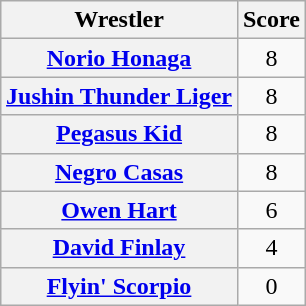<table class="wikitable" style="margin: 1em auto 1em auto;text-align:center">
<tr>
<th>Wrestler</th>
<th>Score</th>
</tr>
<tr>
<th><a href='#'>Norio Honaga</a></th>
<td>8</td>
</tr>
<tr>
<th><a href='#'>Jushin Thunder Liger</a></th>
<td>8</td>
</tr>
<tr>
<th><a href='#'>Pegasus Kid</a></th>
<td>8</td>
</tr>
<tr>
<th><a href='#'>Negro Casas</a></th>
<td>8</td>
</tr>
<tr>
<th><a href='#'>Owen Hart</a></th>
<td>6</td>
</tr>
<tr>
<th><a href='#'>David Finlay</a></th>
<td>4</td>
</tr>
<tr>
<th><a href='#'>Flyin' Scorpio</a></th>
<td>0</td>
</tr>
</table>
